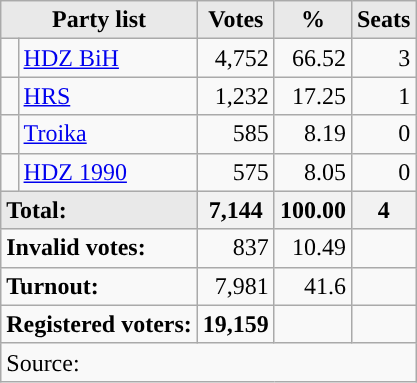<table class="wikitable" border="1">
<tr>
<th colspan="2" align="center" style="background-color:#E9E9E9">Party list</th>
<th align="center" style="background-color:#E9E9E9">Votes</th>
<th align="center" style="background-color:#E9E9E9">%</th>
<th align="center" style="background-color:#E9E9E9">Seats</th>
</tr>
<tr>
<td></td>
<td align="left"><a href='#'>HDZ BiH</a></td>
<td align="right">4,752</td>
<td align="right">66.52</td>
<td align="right">3</td>
</tr>
<tr>
<td></td>
<td align="left"><a href='#'>HRS</a></td>
<td align="right">1,232</td>
<td align="right">17.25</td>
<td align="right">1</td>
</tr>
<tr>
<td></td>
<td align="left"><a href='#'>Troika</a></td>
<td align="right">585</td>
<td align="right">8.19</td>
<td align="right">0</td>
</tr>
<tr>
<td></td>
<td align="left"><a href='#'>HDZ 1990</a></td>
<td align="right">575</td>
<td align="right">8.05</td>
<td align="right">0</td>
</tr>
<tr style="background-color:#E9E9E9">
<td colspan="2" align="left"><strong>Total:</strong></td>
<th align="right">7,144</th>
<th align="right">100.00</th>
<th align="right">4</th>
</tr>
<tr>
<td colspan="2" align="left"><strong>Invalid votes:</strong></td>
<td align="right">837</td>
<td align="right">10.49</td>
<td align="right"></td>
</tr>
<tr>
<td colspan="2" align="left"><strong>Turnout:</strong></td>
<td align="right">7,981</td>
<td align="right">41.6</td>
<td align="right"></td>
</tr>
<tr>
<td colspan="2" align="left"><strong>Registered voters:</strong></td>
<td align="right"><strong>19,159</strong></td>
<td align="right"></td>
<td align="right"></td>
</tr>
<tr>
<td colspan="5" align="left">Source: </td>
</tr>
</table>
